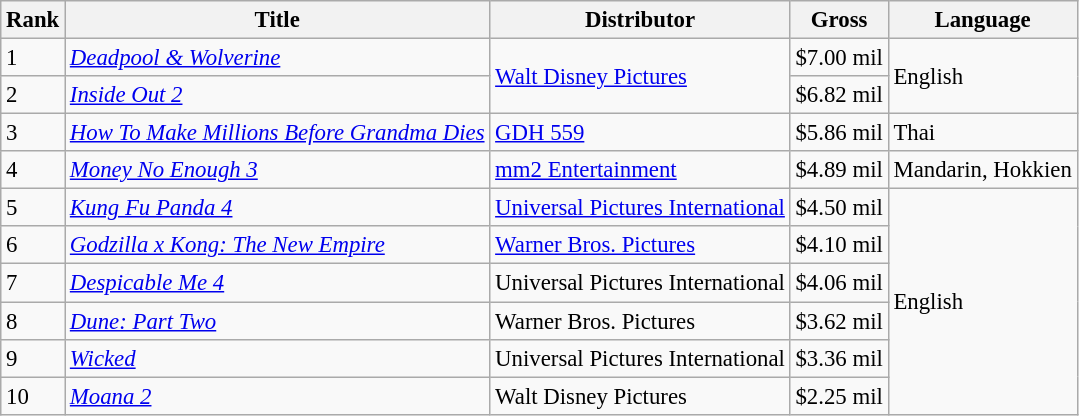<table class="wikitable" style="font-size:95%">
<tr>
<th scope="col">Rank</th>
<th scope="col">Title</th>
<th scope="col">Distributor</th>
<th scope="col">Gross</th>
<th scope="col">Language</th>
</tr>
<tr>
<td>1</td>
<td><em><a href='#'>Deadpool & Wolverine</a></em></td>
<td rowspan="2"><a href='#'>Walt Disney Pictures</a></td>
<td>$7.00 mil</td>
<td rowspan="2">English</td>
</tr>
<tr>
<td>2</td>
<td><em><a href='#'>Inside Out 2</a></em></td>
<td>$6.82 mil</td>
</tr>
<tr>
<td>3</td>
<td><em><a href='#'>How To Make Millions Before Grandma Dies</a></em></td>
<td><a href='#'>GDH 559</a></td>
<td>$5.86 mil</td>
<td>Thai</td>
</tr>
<tr>
<td>4</td>
<td><em><a href='#'>Money No Enough 3</a></em></td>
<td><a href='#'>mm2 Entertainment</a></td>
<td>$4.89 mil</td>
<td>Mandarin, Hokkien</td>
</tr>
<tr>
<td>5</td>
<td><em><a href='#'>Kung Fu Panda 4</a></em></td>
<td><a href='#'>Universal Pictures International</a></td>
<td>$4.50 mil</td>
<td rowspan="6">English</td>
</tr>
<tr>
<td>6</td>
<td><em><a href='#'>Godzilla x Kong: The New Empire</a></em></td>
<td><a href='#'>Warner Bros. Pictures</a></td>
<td>$4.10 mil</td>
</tr>
<tr>
<td>7</td>
<td><em><a href='#'>Despicable Me 4</a></em></td>
<td>Universal Pictures International</td>
<td>$4.06 mil</td>
</tr>
<tr>
<td>8</td>
<td><em><a href='#'>Dune: Part Two</a></em></td>
<td>Warner Bros. Pictures</td>
<td>$3.62 mil</td>
</tr>
<tr>
<td>9</td>
<td><em><a href='#'>Wicked</a></em></td>
<td>Universal Pictures International</td>
<td>$3.36 mil</td>
</tr>
<tr>
<td>10</td>
<td><em><a href='#'>Moana 2</a></em></td>
<td>Walt Disney Pictures</td>
<td>$2.25 mil</td>
</tr>
</table>
